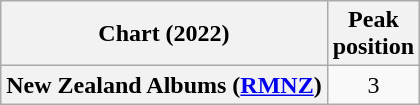<table class="wikitable plainrowheaders" style="text-align:center">
<tr>
<th scope="col">Chart (2022)</th>
<th scope="col">Peak<br>position</th>
</tr>
<tr>
<th scope="row">New Zealand Albums (<a href='#'>RMNZ</a>)</th>
<td>3</td>
</tr>
</table>
